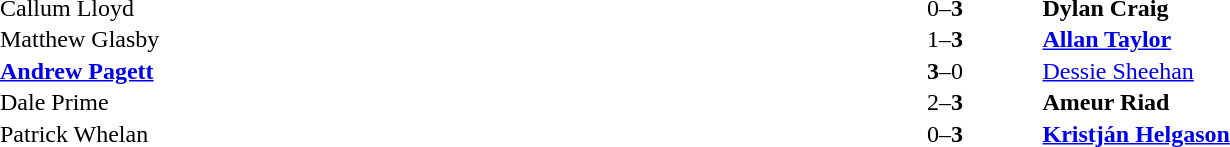<table width="100%" cellspacing="1">
<tr>
<th width=45%></th>
<th width=10%></th>
<th width=45%></th>
</tr>
<tr>
<td> Callum Lloyd</td>
<td align="center">0–<strong>3</strong></td>
<td> <strong>Dylan Craig</strong></td>
</tr>
<tr>
<td> Matthew Glasby</td>
<td align="center">1–<strong>3</strong></td>
<td> <strong><a href='#'>Allan Taylor</a></strong></td>
</tr>
<tr>
<td> <strong><a href='#'>Andrew Pagett</a></strong></td>
<td align="center"><strong>3</strong>–0</td>
<td> <a href='#'>Dessie Sheehan</a></td>
</tr>
<tr>
<td> Dale Prime</td>
<td align="center">2–<strong>3</strong></td>
<td> <strong>Ameur Riad</strong></td>
</tr>
<tr>
<td> Patrick Whelan</td>
<td align="center">0–<strong>3</strong></td>
<td> <strong><a href='#'>Kristján Helgason</a></strong></td>
</tr>
</table>
